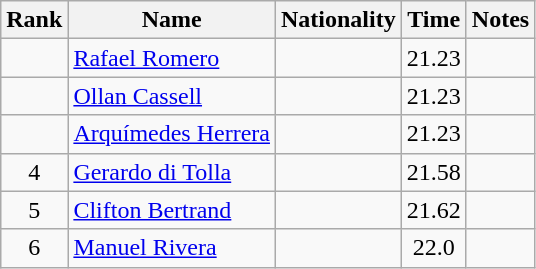<table class="wikitable sortable" style="text-align:center">
<tr>
<th>Rank</th>
<th>Name</th>
<th>Nationality</th>
<th>Time</th>
<th>Notes</th>
</tr>
<tr>
<td></td>
<td align=left><a href='#'>Rafael Romero</a></td>
<td align=left></td>
<td>21.23</td>
<td></td>
</tr>
<tr>
<td></td>
<td align=left><a href='#'>Ollan Cassell</a></td>
<td align=left></td>
<td>21.23</td>
<td></td>
</tr>
<tr>
<td></td>
<td align=left><a href='#'>Arquímedes Herrera</a></td>
<td align=left></td>
<td>21.23</td>
<td></td>
</tr>
<tr>
<td>4</td>
<td align=left><a href='#'>Gerardo di Tolla</a></td>
<td align=left></td>
<td>21.58</td>
<td></td>
</tr>
<tr>
<td>5</td>
<td align=left><a href='#'>Clifton Bertrand</a></td>
<td align=left></td>
<td>21.62</td>
<td></td>
</tr>
<tr>
<td>6</td>
<td align=left><a href='#'>Manuel Rivera</a></td>
<td align=left></td>
<td>22.0</td>
<td></td>
</tr>
</table>
